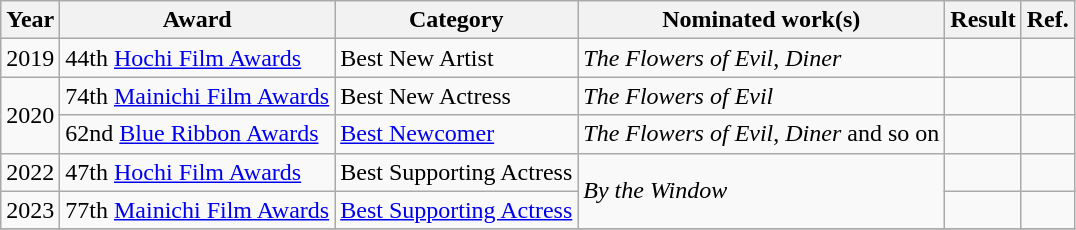<table class="wikitable sortable">
<tr>
<th>Year</th>
<th>Award</th>
<th>Category</th>
<th>Nominated work(s)</th>
<th>Result</th>
<th class="unsortable">Ref.</th>
</tr>
<tr>
<td rowspan=1>2019</td>
<td>44th <a href='#'>Hochi Film Awards</a></td>
<td>Best New Artist</td>
<td><em>The Flowers of Evil</em>, <em>Diner</em></td>
<td></td>
<td></td>
</tr>
<tr>
<td rowspan=2>2020</td>
<td>74th <a href='#'>Mainichi Film Awards</a></td>
<td>Best New Actress</td>
<td><em>The Flowers of Evil</em></td>
<td></td>
<td></td>
</tr>
<tr>
<td>62nd <a href='#'>Blue Ribbon Awards</a></td>
<td><a href='#'>Best Newcomer</a></td>
<td><em>The Flowers of Evil</em>, <em>Diner</em> and so on</td>
<td></td>
</tr>
<tr>
<td>2022</td>
<td>47th <a href='#'>Hochi Film Awards</a></td>
<td>Best Supporting Actress</td>
<td rowspan=2><em>By the Window</em></td>
<td></td>
<td></td>
</tr>
<tr>
<td>2023</td>
<td>77th <a href='#'>Mainichi Film Awards</a></td>
<td><a href='#'>Best Supporting Actress</a></td>
<td></td>
<td></td>
</tr>
<tr>
</tr>
</table>
